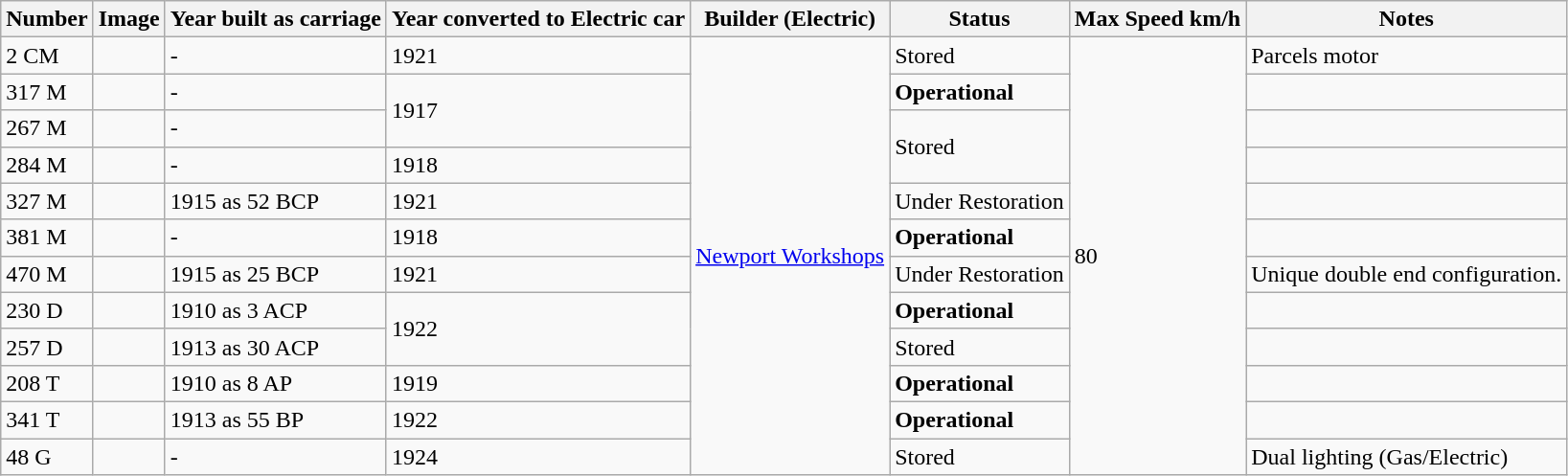<table class="wikitable">
<tr>
<th>Number</th>
<th>Image</th>
<th>Year built as carriage</th>
<th>Year converted to Electric car</th>
<th>Builder (Electric)</th>
<th>Status</th>
<th>Max Speed km/h</th>
<th>Notes</th>
</tr>
<tr>
<td>2 CM</td>
<td></td>
<td>-</td>
<td>1921</td>
<td rowspan="12"><a href='#'>Newport Workshops</a></td>
<td>Stored</td>
<td rowspan="12">80</td>
<td>Parcels motor</td>
</tr>
<tr>
<td>317 M</td>
<td></td>
<td>-</td>
<td rowspan="2">1917</td>
<td><strong>Operational</strong></td>
<td></td>
</tr>
<tr>
<td>267 M</td>
<td></td>
<td>-</td>
<td rowspan="2">Stored</td>
<td></td>
</tr>
<tr>
<td>284 M</td>
<td></td>
<td>-</td>
<td>1918</td>
<td></td>
</tr>
<tr>
<td>327 M</td>
<td></td>
<td>1915 as 52 BCP</td>
<td>1921</td>
<td>Under Restoration</td>
<td></td>
</tr>
<tr>
<td>381 M</td>
<td></td>
<td>-</td>
<td>1918</td>
<td><strong>Operational</strong></td>
<td></td>
</tr>
<tr>
<td>470 M</td>
<td></td>
<td>1915 as 25 BCP</td>
<td>1921</td>
<td>Under Restoration</td>
<td>Unique double end configuration.</td>
</tr>
<tr>
<td>230 D</td>
<td></td>
<td>1910 as 3 ACP</td>
<td rowspan="2">1922</td>
<td><strong>Operational</strong></td>
<td></td>
</tr>
<tr>
<td>257 D</td>
<td></td>
<td>1913 as 30 ACP</td>
<td>Stored</td>
<td></td>
</tr>
<tr>
<td>208 T</td>
<td></td>
<td>1910 as 8 AP</td>
<td>1919</td>
<td><strong>Operational</strong></td>
<td></td>
</tr>
<tr>
<td>341 T</td>
<td></td>
<td>1913 as 55 BP</td>
<td>1922</td>
<td><strong>Operational</strong></td>
<td></td>
</tr>
<tr>
<td>48 G</td>
<td></td>
<td>-</td>
<td>1924</td>
<td>Stored</td>
<td>Dual lighting (Gas/Electric)</td>
</tr>
</table>
